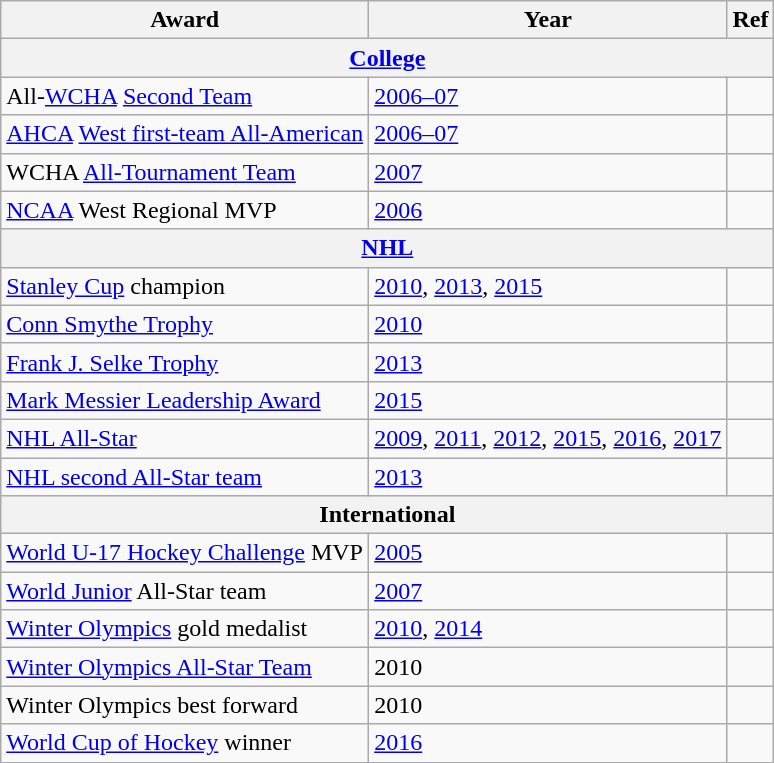<table class="wikitable">
<tr>
<th>Award</th>
<th>Year</th>
<th>Ref</th>
</tr>
<tr>
<th colspan="3"><a href='#'>College</a></th>
</tr>
<tr>
<td>All-<a href='#'>WCHA</a> <a href='#'>Second Team</a></td>
<td><a href='#'>2006–07</a></td>
<td></td>
</tr>
<tr>
<td><a href='#'>AHCA</a> <a href='#'>West first-team All-American</a></td>
<td><a href='#'>2006–07</a></td>
<td></td>
</tr>
<tr>
<td>WCHA <a href='#'>All-Tournament Team</a></td>
<td><a href='#'>2007</a></td>
<td></td>
</tr>
<tr>
<td><a href='#'>NCAA</a> West Regional MVP</td>
<td><a href='#'>2006</a></td>
<td></td>
</tr>
<tr>
<th colspan="3"><a href='#'>NHL</a></th>
</tr>
<tr>
<td><a href='#'>Stanley Cup</a> champion</td>
<td><a href='#'>2010</a>, <a href='#'>2013</a>, <a href='#'>2015</a></td>
<td></td>
</tr>
<tr>
<td><a href='#'>Conn Smythe Trophy</a></td>
<td><a href='#'>2010</a></td>
<td></td>
</tr>
<tr>
<td><a href='#'>Frank J. Selke Trophy</a></td>
<td><a href='#'>2013</a></td>
<td></td>
</tr>
<tr>
<td><a href='#'>Mark Messier Leadership Award</a></td>
<td><a href='#'>2015</a></td>
<td></td>
</tr>
<tr>
<td><a href='#'>NHL All-Star</a></td>
<td><a href='#'>2009</a>, <a href='#'>2011</a>, <a href='#'>2012</a>, <a href='#'>2015</a>, <a href='#'>2016</a>, <a href='#'>2017</a></td>
<td></td>
</tr>
<tr>
<td><a href='#'>NHL second All-Star team</a></td>
<td><a href='#'>2013</a></td>
<td></td>
</tr>
<tr>
<th colspan="3">International</th>
</tr>
<tr>
<td><a href='#'>World U-17 Hockey Challenge</a> MVP</td>
<td><a href='#'>2005</a></td>
<td></td>
</tr>
<tr>
<td><a href='#'>World Junior</a> All-Star team</td>
<td><a href='#'>2007</a></td>
<td></td>
</tr>
<tr>
<td><a href='#'>Winter Olympics</a> gold medalist</td>
<td><a href='#'>2010</a>, <a href='#'>2014</a></td>
<td></td>
</tr>
<tr>
<td><a href='#'>Winter Olympics All-Star Team</a></td>
<td>2010</td>
<td></td>
</tr>
<tr>
<td>Winter Olympics best forward</td>
<td>2010</td>
<td></td>
</tr>
<tr>
<td><a href='#'>World Cup of Hockey</a> winner</td>
<td><a href='#'>2016</a></td>
<td></td>
</tr>
</table>
